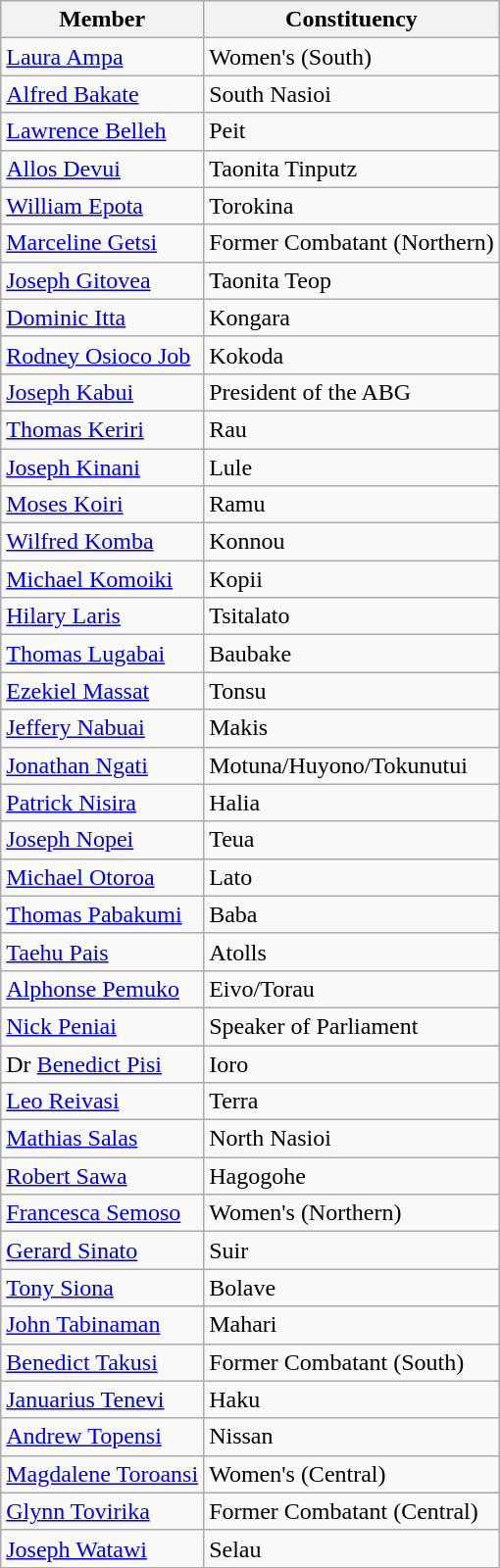<table class="wikitable sortable">
<tr>
<th><strong>Member</strong></th>
<th><strong>Constituency</strong></th>
</tr>
<tr>
<td><a href='#'>Laura Ampa</a></td>
<td>Women's (South)</td>
</tr>
<tr>
<td><a href='#'>Alfred Bakate</a></td>
<td>South Nasioi</td>
</tr>
<tr>
<td><a href='#'>Lawrence Belleh</a></td>
<td>Peit</td>
</tr>
<tr>
<td><a href='#'>Allos Devui</a></td>
<td>Taonita Tinputz</td>
</tr>
<tr>
<td><a href='#'>William Epota</a></td>
<td>Torokina</td>
</tr>
<tr>
<td><a href='#'>Marceline Getsi</a></td>
<td>Former Combatant (Northern)</td>
</tr>
<tr>
<td><a href='#'>Joseph Gitovea</a></td>
<td>Taonita Teop</td>
</tr>
<tr>
<td><a href='#'>Dominic Itta</a></td>
<td>Kongara</td>
</tr>
<tr>
<td><a href='#'>Rodney Osioco Job</a></td>
<td>Kokoda</td>
</tr>
<tr>
<td><a href='#'>Joseph Kabui</a></td>
<td>President of the ABG</td>
</tr>
<tr>
<td><a href='#'>Thomas Keriri</a></td>
<td>Rau</td>
</tr>
<tr>
<td><a href='#'>Joseph Kinani</a></td>
<td>Lule</td>
</tr>
<tr>
<td><a href='#'>Moses Koiri</a></td>
<td>Ramu</td>
</tr>
<tr>
<td><a href='#'>Wilfred Komba</a></td>
<td>Konnou</td>
</tr>
<tr>
<td><a href='#'>Michael Komoiki</a></td>
<td>Kopii</td>
</tr>
<tr>
<td><a href='#'>Hilary Laris</a></td>
<td>Tsitalato</td>
</tr>
<tr>
<td><a href='#'>Thomas Lugabai</a></td>
<td>Baubake</td>
</tr>
<tr>
<td><a href='#'>Ezekiel Massat</a></td>
<td>Tonsu</td>
</tr>
<tr>
<td><a href='#'>Jeffery Nabuai</a></td>
<td>Makis</td>
</tr>
<tr>
<td><a href='#'>Jonathan Ngati</a></td>
<td>Motuna/Huyono/Tokunutui</td>
</tr>
<tr>
<td><a href='#'>Patrick Nisira</a></td>
<td>Halia</td>
</tr>
<tr>
<td><a href='#'>Joseph Nopei</a></td>
<td>Teua</td>
</tr>
<tr>
<td><a href='#'>Michael Otoroa</a></td>
<td>Lato</td>
</tr>
<tr>
<td><a href='#'>Thomas Pabakumi</a></td>
<td>Baba</td>
</tr>
<tr>
<td><a href='#'>Taehu Pais</a></td>
<td>Atolls</td>
</tr>
<tr>
<td><a href='#'>Alphonse Pemuko</a></td>
<td>Eivo/Torau</td>
</tr>
<tr>
<td><a href='#'>Nick Peniai</a></td>
<td>Speaker of Parliament</td>
</tr>
<tr>
<td>Dr <a href='#'>Benedict Pisi</a></td>
<td>Ioro</td>
</tr>
<tr>
<td><a href='#'>Leo Reivasi</a></td>
<td>Terra</td>
</tr>
<tr>
<td><a href='#'>Mathias Salas</a></td>
<td>North Nasioi</td>
</tr>
<tr>
<td><a href='#'>Robert Sawa</a></td>
<td>Hagogohe</td>
</tr>
<tr>
<td><a href='#'>Francesca Semoso</a></td>
<td>Women's (Northern)</td>
</tr>
<tr>
<td><a href='#'>Gerard Sinato</a></td>
<td>Suir</td>
</tr>
<tr>
<td><a href='#'>Tony Siona</a></td>
<td>Bolave</td>
</tr>
<tr>
<td><a href='#'>John Tabinaman</a></td>
<td>Mahari</td>
</tr>
<tr>
<td><a href='#'>Benedict Takusi</a></td>
<td>Former Combatant (South)</td>
</tr>
<tr>
<td><a href='#'>Januarius Tenevi</a></td>
<td>Haku</td>
</tr>
<tr>
<td><a href='#'>Andrew Topensi</a></td>
<td>Nissan</td>
</tr>
<tr>
<td><a href='#'>Magdalene Toroansi</a></td>
<td>Women's (Central)</td>
</tr>
<tr>
<td><a href='#'>Glynn Tovirika</a></td>
<td>Former Combatant (Central)</td>
</tr>
<tr>
<td><a href='#'>Joseph Watawi</a></td>
<td>Selau</td>
</tr>
</table>
